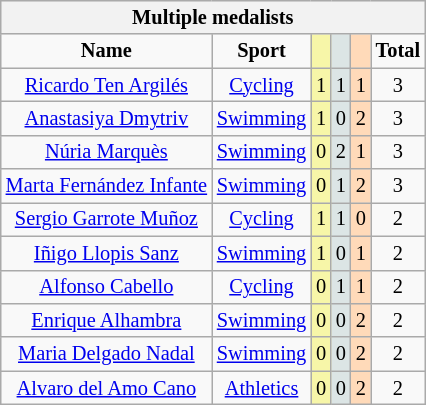<table class="wikitable" style=font-size:85%;float:center;text-align:center>
<tr style="background:#efefef;">
<th colspan=7>Multiple medalists</th>
</tr>
<tr align=center>
<td><strong>Name</strong></td>
<td><strong>Sport</strong></td>
<td style="background:#f7f6a8;"></td>
<td style="background:#dce5e5;"></td>
<td style="background:#ffdab9;"></td>
<td><strong>Total</strong></td>
</tr>
<tr align="center">
<td><a href='#'>Ricardo Ten Argilés</a></td>
<td><a href='#'>Cycling</a></td>
<td style="background:#f7f6a8;">1</td>
<td style="background:#dce5e5;">1</td>
<td style="background:#ffdab9;">1</td>
<td>3</td>
</tr>
<tr>
<td><a href='#'>Anastasiya Dmytriv</a></td>
<td><a href='#'>Swimming</a></td>
<td style="background:#f7f6a8;">1</td>
<td style="background:#dce5e5;">0</td>
<td style="background:#ffdab9;">2</td>
<td>3</td>
</tr>
<tr>
<td><a href='#'>Núria Marquès</a></td>
<td><a href='#'>Swimming</a></td>
<td style="background:#f7f6a8;">0</td>
<td style="background:#dce5e5;">2</td>
<td style="background:#ffdab9;">1</td>
<td>3</td>
</tr>
<tr>
<td><a href='#'>Marta Fernández Infante</a></td>
<td><a href='#'>Swimming</a></td>
<td style="background:#f7f6a8;">0</td>
<td style="background:#dce5e5;">1</td>
<td style="background:#ffdab9;">2</td>
<td>3</td>
</tr>
<tr>
<td><a href='#'>Sergio Garrote Muñoz</a></td>
<td><a href='#'>Cycling</a></td>
<td style="background:#f7f6a8;">1</td>
<td style="background:#dce5e5;">1</td>
<td style="background:#ffdab9;">0</td>
<td>2</td>
</tr>
<tr align=center>
<td><a href='#'>Iñigo Llopis Sanz</a></td>
<td><a href='#'>Swimming</a></td>
<td style="background:#f7f6a8;">1</td>
<td style="background:#dce5e5;">0</td>
<td style="background:#ffdab9;">1</td>
<td>2</td>
</tr>
<tr>
<td><a href='#'>Alfonso Cabello</a></td>
<td><a href='#'>Cycling</a></td>
<td style="background:#f7f6a8;">0</td>
<td style="background:#dce5e5;">1</td>
<td style="background:#ffdab9;">1</td>
<td>2</td>
</tr>
<tr>
<td><a href='#'>Enrique Alhambra</a></td>
<td><a href='#'>Swimming</a></td>
<td style="background:#f7f6a8;">0</td>
<td style="background:#dce5e5;">0</td>
<td style="background:#ffdab9;">2</td>
<td>2</td>
</tr>
<tr>
<td><a href='#'>Maria Delgado Nadal</a></td>
<td><a href='#'>Swimming</a></td>
<td style="background:#f7f6a8;">0</td>
<td style="background:#dce5e5;">0</td>
<td style="background:#ffdab9;">2</td>
<td>2</td>
</tr>
<tr>
<td><a href='#'>Alvaro del Amo Cano</a></td>
<td><a href='#'>Athletics</a></td>
<td style="background:#f7f6a8;">0</td>
<td style="background:#dce5e5;">0</td>
<td style="background:#ffdab9;">2</td>
<td>2</td>
</tr>
</table>
